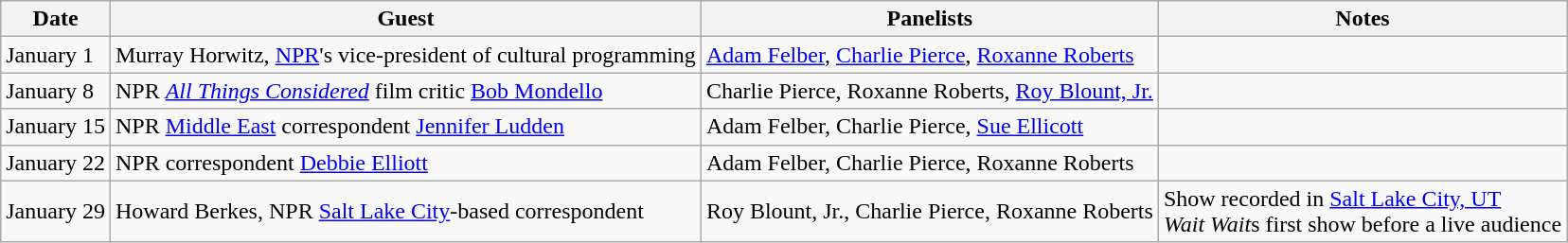<table class="wikitable">
<tr>
<th>Date</th>
<th>Guest</th>
<th>Panelists</th>
<th>Notes</th>
</tr>
<tr>
<td>January 1</td>
<td>Murray Horwitz, <a href='#'>NPR</a>'s vice-president of cultural programming</td>
<td><a href='#'>Adam Felber</a>, <a href='#'>Charlie Pierce</a>, <a href='#'>Roxanne Roberts</a></td>
<td></td>
</tr>
<tr>
<td>January 8</td>
<td>NPR <em><a href='#'>All Things Considered</a></em> film critic <a href='#'>Bob Mondello</a></td>
<td>Charlie Pierce, Roxanne Roberts, <a href='#'>Roy Blount, Jr.</a></td>
<td></td>
</tr>
<tr>
<td>January 15</td>
<td>NPR <a href='#'>Middle East</a> correspondent <a href='#'>Jennifer Ludden</a></td>
<td>Adam Felber, Charlie Pierce, <a href='#'>Sue Ellicott</a></td>
<td></td>
</tr>
<tr>
<td>January 22</td>
<td>NPR correspondent <a href='#'>Debbie Elliott</a></td>
<td>Adam Felber, Charlie Pierce, Roxanne Roberts</td>
<td></td>
</tr>
<tr>
<td>January 29</td>
<td>Howard Berkes, NPR <a href='#'>Salt Lake City</a>-based correspondent</td>
<td>Roy Blount, Jr., Charlie Pierce, Roxanne Roberts</td>
<td>Show recorded in <a href='#'>Salt Lake City, UT</a><br><em>Wait Wait</em>s first show before a live audience</td>
</tr>
</table>
